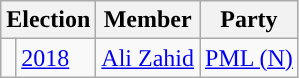<table class="wikitable">
<tr>
<th colspan="2">Election</th>
<th>Member</th>
<th>Party</th>
</tr>
<tr>
<td style="background-color: "></td>
<td><a href='#'>2018</a></td>
<td><a href='#'>Ali Zahid</a></td>
<td><a href='#'>PML (N)</a></td>
</tr>
</table>
